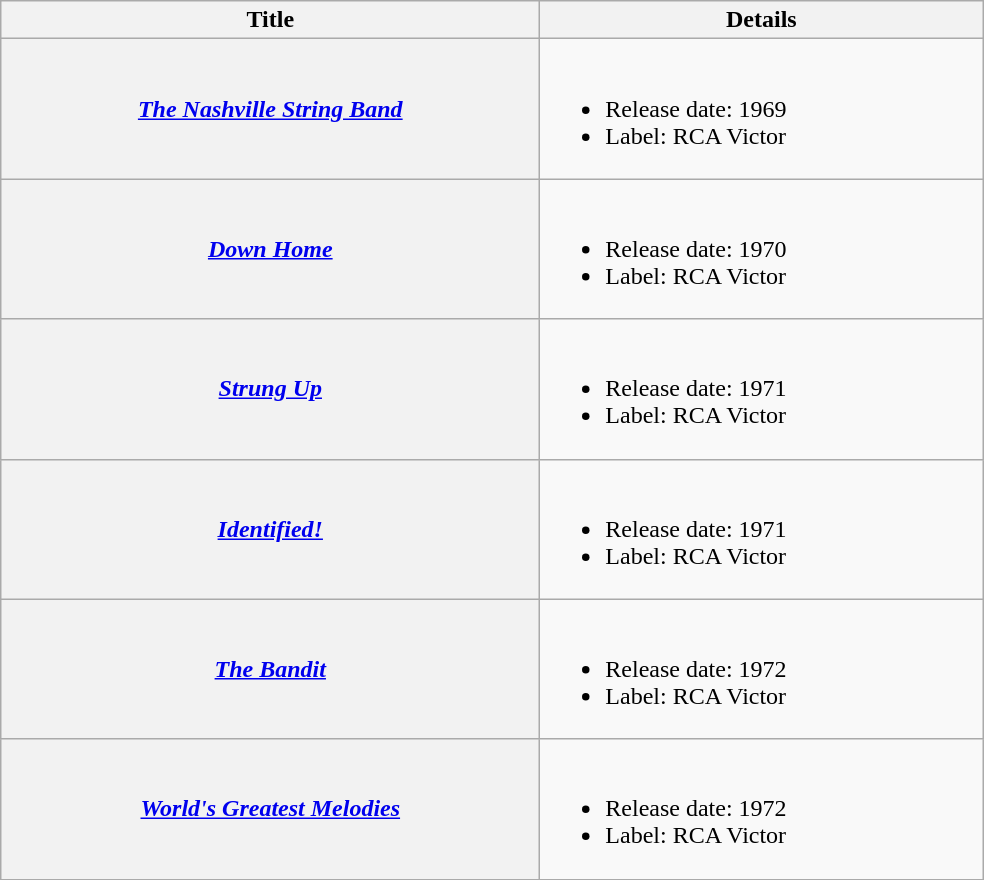<table class="wikitable plainrowheaders">
<tr>
<th style="width:22em;">Title</th>
<th style="width:18em;">Details</th>
</tr>
<tr>
<th scope="row"><em><a href='#'>The Nashville String Band</a></em></th>
<td><br><ul><li>Release date: 1969</li><li>Label: RCA Victor</li></ul></td>
</tr>
<tr>
<th scope="row"><em><a href='#'>Down Home</a></em></th>
<td><br><ul><li>Release date: 1970</li><li>Label: RCA Victor</li></ul></td>
</tr>
<tr>
<th scope="row"><em><a href='#'>Strung Up</a></em></th>
<td><br><ul><li>Release date: 1971</li><li>Label: RCA Victor</li></ul></td>
</tr>
<tr>
<th scope="row"><em><a href='#'>Identified!</a></em></th>
<td><br><ul><li>Release date: 1971</li><li>Label: RCA Victor</li></ul></td>
</tr>
<tr>
<th scope="row"><em><a href='#'>The Bandit</a></em></th>
<td><br><ul><li>Release date: 1972</li><li>Label: RCA Victor</li></ul></td>
</tr>
<tr>
<th scope="row"><em><a href='#'>World's Greatest Melodies</a></em></th>
<td><br><ul><li>Release date: 1972</li><li>Label: RCA Victor</li></ul></td>
</tr>
<tr>
</tr>
</table>
